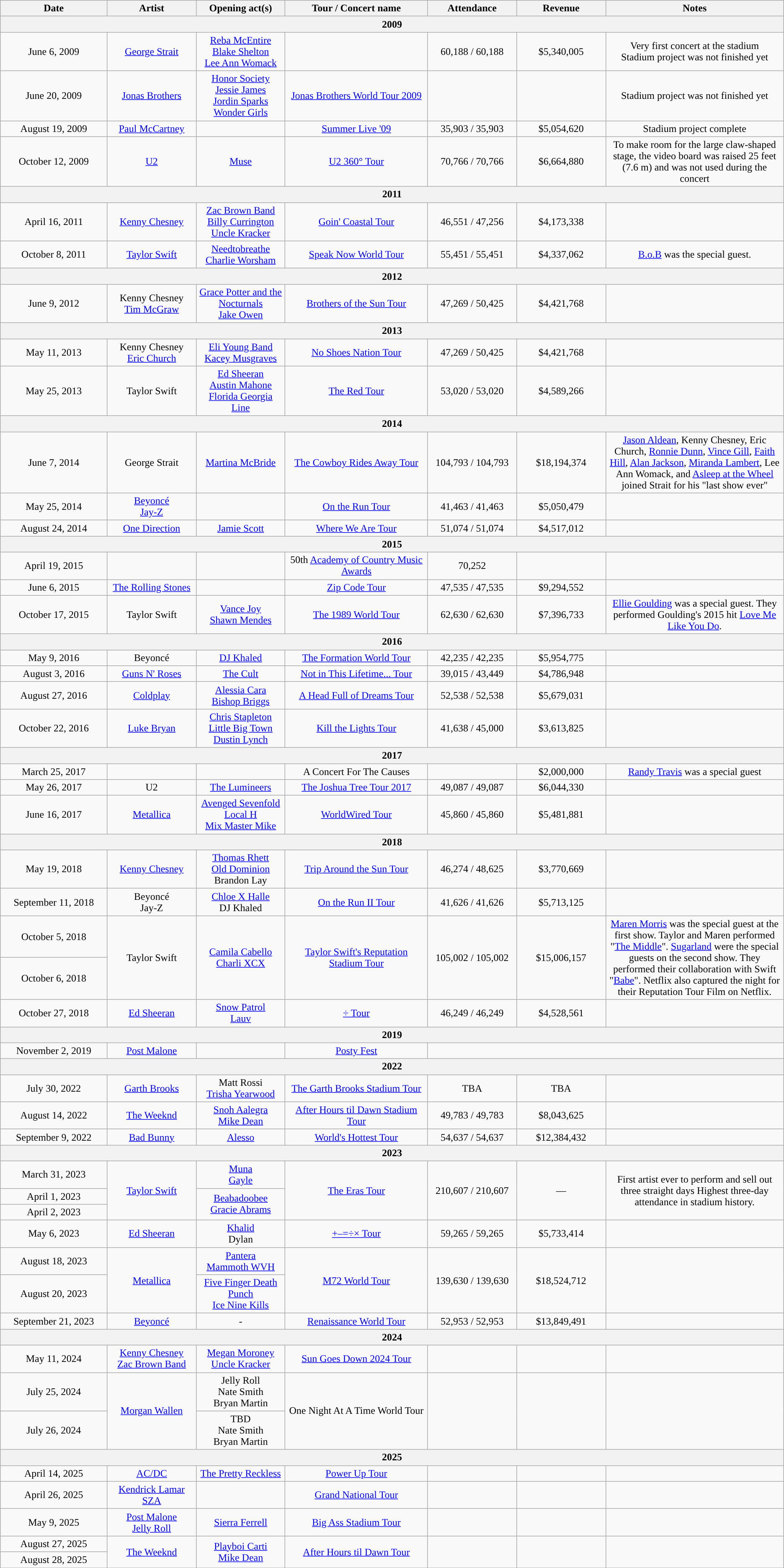<table class="wikitable" style="text-align:center;">
<tr>
<th width=12% style="text-align:center;">Date</th>
<th width=10% style="text-align:center;">Artist</th>
<th width=10% style="text-align:center;">Opening act(s)</th>
<th width=16% style="text-align:center;">Tour / Concert name</th>
<th width=10% style="text-align:center;">Attendance</th>
<th width=10% style="text-align:center;">Revenue</th>
<th width=20% style="text-align:center;">Notes</th>
</tr>
<tr>
<th colspan="7">2009</th>
</tr>
<tr>
<td>June 6, 2009</td>
<td><a href='#'>George Strait</a></td>
<td><a href='#'>Reba McEntire</a><br><a href='#'>Blake Shelton</a><br><a href='#'>Lee Ann Womack</a></td>
<td></td>
<td>60,188 / 60,188</td>
<td>$5,340,005</td>
<td>Very first concert at the stadium<br>Stadium project was not finished yet</td>
</tr>
<tr>
<td>June 20, 2009</td>
<td><a href='#'>Jonas Brothers</a></td>
<td><a href='#'>Honor Society</a><br><a href='#'>Jessie James</a><br><a href='#'>Jordin Sparks</a><br><a href='#'>Wonder Girls</a></td>
<td><a href='#'>Jonas Brothers World Tour 2009</a></td>
<td></td>
<td></td>
<td>Stadium project was not finished yet</td>
</tr>
<tr>
<td>August 19, 2009</td>
<td><a href='#'>Paul McCartney</a></td>
<td></td>
<td><a href='#'>Summer Live '09</a></td>
<td>35,903 / 35,903</td>
<td>$5,054,620</td>
<td>Stadium project complete</td>
</tr>
<tr>
<td>October 12, 2009</td>
<td><a href='#'>U2</a></td>
<td><a href='#'>Muse</a></td>
<td><a href='#'>U2 360° Tour</a></td>
<td>70,766 / 70,766</td>
<td>$6,664,880</td>
<td>To make room for the large claw-shaped stage, the video board was raised 25 feet (7.6 m) and was not used during the concert</td>
</tr>
<tr>
<th colspan="7">2011</th>
</tr>
<tr>
<td>April 16, 2011</td>
<td><a href='#'>Kenny Chesney</a></td>
<td><a href='#'>Zac Brown Band</a><br><a href='#'>Billy Currington</a><br><a href='#'>Uncle Kracker</a></td>
<td><a href='#'>Goin' Coastal Tour</a></td>
<td>46,551 / 47,256</td>
<td>$4,173,338</td>
<td></td>
</tr>
<tr>
<td>October 8, 2011</td>
<td><a href='#'>Taylor Swift</a></td>
<td><a href='#'>Needtobreathe</a><br><a href='#'>Charlie Worsham</a></td>
<td><a href='#'>Speak Now World Tour</a></td>
<td>55,451 / 55,451</td>
<td>$4,337,062</td>
<td><a href='#'>B.o.B</a> was the special guest.</td>
</tr>
<tr>
<th colspan="7">2012</th>
</tr>
<tr>
<td>June 9, 2012</td>
<td>Kenny Chesney<br><a href='#'>Tim McGraw</a></td>
<td><a href='#'>Grace Potter and the Nocturnals</a><br><a href='#'>Jake Owen</a></td>
<td><a href='#'>Brothers of the Sun Tour</a></td>
<td>47,269 / 50,425</td>
<td>$4,421,768</td>
<td></td>
</tr>
<tr>
<th colspan="7">2013</th>
</tr>
<tr>
<td>May 11, 2013</td>
<td>Kenny Chesney<br><a href='#'>Eric Church</a></td>
<td><a href='#'>Eli Young Band</a><br><a href='#'>Kacey Musgraves</a></td>
<td><a href='#'>No Shoes Nation Tour</a></td>
<td>47,269 / 50,425</td>
<td>$4,421,768</td>
<td></td>
</tr>
<tr>
<td>May 25, 2013</td>
<td>Taylor Swift</td>
<td><a href='#'>Ed Sheeran</a><br><a href='#'>Austin Mahone</a><br><a href='#'>Florida Georgia Line</a></td>
<td><a href='#'>The Red Tour</a></td>
<td>53,020 / 53,020</td>
<td>$4,589,266</td>
<td></td>
</tr>
<tr>
<th colspan="7">2014</th>
</tr>
<tr>
<td>June 7, 2014</td>
<td>George Strait</td>
<td><a href='#'>Martina McBride</a></td>
<td><a href='#'>The Cowboy Rides Away Tour</a></td>
<td>104,793 / 104,793</td>
<td>$18,194,374</td>
<td><a href='#'>Jason Aldean</a>, Kenny Chesney, Eric Church, <a href='#'>Ronnie Dunn</a>, <a href='#'>Vince Gill</a>, <a href='#'>Faith Hill</a>, <a href='#'>Alan Jackson</a>, <a href='#'>Miranda Lambert</a>, Lee Ann Womack, and <a href='#'>Asleep at the Wheel</a> joined Strait for his "last show ever"</td>
</tr>
<tr>
<td>May 25, 2014</td>
<td><a href='#'>Beyoncé</a><br><a href='#'>Jay-Z</a></td>
<td></td>
<td><a href='#'>On the Run Tour</a></td>
<td>41,463 / 41,463</td>
<td>$5,050,479</td>
<td></td>
</tr>
<tr>
<td>August 24, 2014</td>
<td><a href='#'>One Direction</a></td>
<td><a href='#'>Jamie Scott</a></td>
<td><a href='#'>Where We Are Tour</a></td>
<td>51,074 / 51,074</td>
<td>$4,517,012</td>
<td></td>
</tr>
<tr>
<th colspan="7">2015</th>
</tr>
<tr>
<td>April 19, 2015</td>
<td></td>
<td></td>
<td>50th <a href='#'>Academy of Country Music Awards</a></td>
<td>70,252</td>
<td></td>
<td></td>
</tr>
<tr>
<td>June 6, 2015</td>
<td><a href='#'>The Rolling Stones</a></td>
<td></td>
<td><a href='#'>Zip Code Tour</a></td>
<td>47,535 / 47,535</td>
<td>$9,294,552</td>
<td></td>
</tr>
<tr>
<td>October 17, 2015</td>
<td>Taylor Swift</td>
<td><a href='#'>Vance Joy</a><br><a href='#'>Shawn Mendes</a></td>
<td><a href='#'>The 1989 World Tour</a></td>
<td>62,630 / 62,630</td>
<td>$7,396,733</td>
<td><a href='#'>Ellie Goulding</a> was a special guest. They performed Goulding's 2015 hit <a href='#'>Love Me Like You Do</a>.</td>
</tr>
<tr>
<th colspan="7">2016</th>
</tr>
<tr>
<td>May 9, 2016</td>
<td>Beyoncé</td>
<td><a href='#'>DJ Khaled</a></td>
<td><a href='#'>The Formation World Tour</a></td>
<td>42,235 / 42,235</td>
<td>$5,954,775</td>
<td></td>
</tr>
<tr>
<td>August 3, 2016</td>
<td><a href='#'>Guns N' Roses</a></td>
<td><a href='#'>The Cult</a></td>
<td><a href='#'>Not in This Lifetime... Tour</a></td>
<td>39,015 / 43,449</td>
<td>$4,786,948</td>
<td></td>
</tr>
<tr>
<td>August 27, 2016</td>
<td><a href='#'>Coldplay</a></td>
<td><a href='#'>Alessia Cara</a><br><a href='#'>Bishop Briggs</a></td>
<td><a href='#'>A Head Full of Dreams Tour</a></td>
<td>52,538 / 52,538</td>
<td>$5,679,031</td>
<td></td>
</tr>
<tr>
<td>October 22, 2016</td>
<td><a href='#'>Luke Bryan</a></td>
<td><a href='#'>Chris Stapleton</a><br><a href='#'>Little Big Town</a><br><a href='#'>Dustin Lynch</a></td>
<td><a href='#'>Kill the Lights Tour</a></td>
<td>41,638 / 45,000</td>
<td>$3,613,825</td>
<td></td>
</tr>
<tr>
<th colspan="7">2017</th>
</tr>
<tr>
<td>March 25, 2017</td>
<td></td>
<td></td>
<td>A Concert For The Causes</td>
<td></td>
<td>$2,000,000</td>
<td><a href='#'>Randy Travis</a> was a special guest</td>
</tr>
<tr>
<td>May 26, 2017</td>
<td>U2</td>
<td><a href='#'>The Lumineers</a></td>
<td><a href='#'>The Joshua Tree Tour 2017</a></td>
<td>49,087 / 49,087</td>
<td>$6,044,330</td>
<td></td>
</tr>
<tr>
<td>June 16, 2017</td>
<td><a href='#'>Metallica</a></td>
<td><a href='#'>Avenged Sevenfold</a><br><a href='#'>Local H</a><br><a href='#'>Mix Master Mike</a></td>
<td><a href='#'>WorldWired Tour</a></td>
<td>45,860 / 45,860</td>
<td>$5,481,881</td>
<td></td>
</tr>
<tr>
<th colspan="7">2018</th>
</tr>
<tr>
<td>May 19, 2018</td>
<td><a href='#'>Kenny Chesney</a></td>
<td><a href='#'>Thomas Rhett</a><br><a href='#'>Old Dominion</a><br>Brandon Lay</td>
<td><a href='#'>Trip Around the Sun Tour</a></td>
<td>46,274 / 48,625</td>
<td>$3,770,669</td>
<td></td>
</tr>
<tr>
<td>September 11, 2018</td>
<td>Beyoncé<br>Jay-Z</td>
<td><a href='#'>Chloe X Halle</a><br>DJ Khaled</td>
<td><a href='#'>On the Run II Tour</a></td>
<td>41,626 / 41,626</td>
<td>$5,713,125</td>
<td></td>
</tr>
<tr>
<td>October 5, 2018</td>
<td rowspan="2">Taylor Swift</td>
<td rowspan="2"><a href='#'>Camila Cabello</a><br><a href='#'>Charli XCX</a></td>
<td rowspan="2"><a href='#'>Taylor Swift's Reputation Stadium Tour</a></td>
<td rowspan="2">105,002 / 105,002</td>
<td rowspan="2">$15,006,157</td>
<td rowspan="2"><a href='#'>Maren Morris</a> was the special guest at the first show. Taylor and Maren performed "<a href='#'>The Middle</a>". <a href='#'>Sugarland</a> were the special guests on the second show. They performed their collaboration with Swift "<a href='#'>Babe</a>". Netflix also captured the night for their Reputation Tour Film on Netflix.</td>
</tr>
<tr>
<td>October 6, 2018</td>
</tr>
<tr>
<td>October 27, 2018</td>
<td><a href='#'>Ed Sheeran</a></td>
<td><a href='#'>Snow Patrol</a><br><a href='#'>Lauv</a></td>
<td><a href='#'>÷ Tour</a></td>
<td>46,249 / 46,249</td>
<td>$4,528,561</td>
<td></td>
</tr>
<tr>
<th colspan="7">2019</th>
</tr>
<tr>
<td>November 2, 2019</td>
<td><a href='#'>Post Malone</a></td>
<td></td>
<td><a href='#'>Posty Fest</a></td>
</tr>
<tr>
<th colspan="7">2022</th>
</tr>
<tr>
<td>July 30, 2022</td>
<td><a href='#'>Garth Brooks</a></td>
<td>Matt Rossi<br><a href='#'>Trisha Yearwood</a></td>
<td><a href='#'>The Garth Brooks Stadium Tour</a></td>
<td>TBA</td>
<td>TBA</td>
<td></td>
</tr>
<tr>
<td>August 14, 2022</td>
<td><a href='#'>The Weeknd</a></td>
<td><a href='#'>Snoh Aalegra</a><br><a href='#'>Mike Dean</a></td>
<td><a href='#'>After Hours til Dawn Stadium Tour</a></td>
<td>49,783 / 49,783</td>
<td>$8,043,625</td>
<td></td>
</tr>
<tr>
<td>September 9, 2022</td>
<td><a href='#'>Bad Bunny</a></td>
<td><a href='#'>Alesso</a></td>
<td><a href='#'>World's Hottest Tour</a></td>
<td>54,637 / 54,637</td>
<td>$12,384,432</td>
<td></td>
</tr>
<tr>
<th colspan="7">2023</th>
</tr>
<tr>
<td>March 31, 2023</td>
<td rowspan="3"><a href='#'>Taylor Swift</a></td>
<td><a href='#'>Muna</a><br><a href='#'>Gayle</a></td>
<td rowspan="3"><a href='#'>The Eras Tour</a></td>
<td rowspan="3">210,607 / 210,607</td>
<td rowspan="3">—</td>
<td rowspan="3">First artist ever to perform and sell out three straight days  Highest three-day attendance in stadium history.</td>
</tr>
<tr>
<td>April 1, 2023</td>
<td rowspan="2"><a href='#'>Beabadoobee</a><br><a href='#'>Gracie Abrams</a></td>
</tr>
<tr>
<td>April 2, 2023</td>
</tr>
<tr>
<td>May 6, 2023</td>
<td><a href='#'>Ed Sheeran</a></td>
<td><a href='#'>Khalid</a><br>Dylan</td>
<td><a href='#'>+–=÷× Tour</a></td>
<td>59,265 / 59,265</td>
<td>$5,733,414</td>
<td></td>
</tr>
<tr>
<td>August 18, 2023</td>
<td rowspan="2"><a href='#'>Metallica</a></td>
<td><a href='#'>Pantera</a><br><a href='#'>Mammoth WVH</a></td>
<td rowspan="2"><a href='#'>M72 World Tour</a></td>
<td rowspan="2">139,630 / 139,630</td>
<td rowspan="2">$18,524,712</td>
<td rowspan="2"></td>
</tr>
<tr>
<td>August 20, 2023</td>
<td><a href='#'>Five Finger Death Punch</a><br><a href='#'>Ice Nine Kills</a></td>
</tr>
<tr>
<td>September 21, 2023</td>
<td><a href='#'>Beyoncé</a></td>
<td>-</td>
<td><a href='#'>Renaissance World Tour</a></td>
<td>52,953 / 52,953</td>
<td>$13,849,491</td>
<td></td>
</tr>
<tr>
<th colspan="7">2024</th>
</tr>
<tr>
<td>May 11, 2024</td>
<td><a href='#'>Kenny Chesney</a><br><a href='#'>Zac Brown Band</a></td>
<td><a href='#'>Megan Moroney</a><br><a href='#'>Uncle Kracker</a></td>
<td><a href='#'>Sun Goes Down 2024 Tour</a></td>
<td></td>
<td></td>
<td></td>
</tr>
<tr>
<td>July 25, 2024</td>
<td rowspan="2"><a href='#'>Morgan Wallen</a></td>
<td>Jelly Roll<br>Nate Smith<br>Bryan Martin</td>
<td rowspan="2">One Night At A Time World Tour</td>
<td rowspan="2"></td>
<td rowspan="2"></td>
<td rowspan="2"></td>
</tr>
<tr>
<td>July 26, 2024</td>
<td>TBD<br>Nate Smith<br>Bryan Martin</td>
</tr>
<tr>
<th colspan="7">2025</th>
</tr>
<tr>
<td>April 14, 2025</td>
<td><a href='#'>AC/DC</a></td>
<td><a href='#'>The Pretty Reckless</a></td>
<td><a href='#'>Power Up Tour</a></td>
<td></td>
<td></td>
<td></td>
</tr>
<tr>
<td>April 26, 2025</td>
<td><a href='#'>Kendrick Lamar</a><br><a href='#'>SZA</a></td>
<td></td>
<td><a href='#'>Grand National Tour</a></td>
<td></td>
<td></td>
<td></td>
</tr>
<tr>
<td>May 9, 2025</td>
<td><a href='#'>Post Malone</a><br><a href='#'>Jelly Roll</a></td>
<td><a href='#'>Sierra Ferrell</a></td>
<td><a href='#'>Big Ass Stadium Tour</a></td>
<td></td>
<td></td>
<td></td>
</tr>
<tr>
<td>August 27, 2025</td>
<td rowspan=2><a href='#'>The Weeknd</a></td>
<td rowspan=2><a href='#'>Playboi Carti</a><br><a href='#'>Mike Dean</a></td>
<td rowspan=2><a href='#'>After Hours til Dawn Tour</a></td>
<td rowspan=2></td>
<td rowspan=2></td>
<td rowspan=2></td>
</tr>
<tr>
<td>August 28, 2025</td>
</tr>
<tr>
</tr>
</table>
